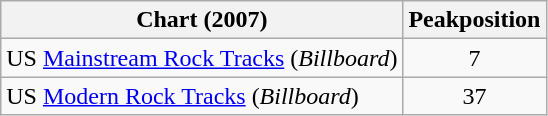<table class="wikitable">
<tr>
<th>Chart (2007)</th>
<th>Peakposition</th>
</tr>
<tr>
<td>US <a href='#'>Mainstream Rock Tracks</a> (<em>Billboard</em>)</td>
<td align="center">7</td>
</tr>
<tr>
<td>US <a href='#'>Modern Rock Tracks</a> (<em>Billboard</em>)</td>
<td align="center">37</td>
</tr>
</table>
